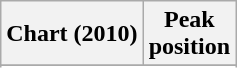<table class="wikitable sortable plainrowheaders">
<tr>
<th>Chart (2010)</th>
<th>Peak<br>position</th>
</tr>
<tr>
</tr>
<tr>
</tr>
<tr>
</tr>
<tr>
</tr>
</table>
